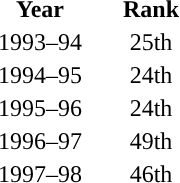<table style="border:'1' 'solid' 'black'; width:150px;">
<tr style="text-align:center;">
<th style="width:64px; ">Year</th>
<th style="width:64px; ">Rank</th>
</tr>
<tr style="text-align:center;">
<td style="width:64px;">1993–94</td>
<td style="width:64px;">25th</td>
</tr>
<tr style="text-align:center;">
<td style="width:64px;">1994–95</td>
<td style="width:64px;">24th</td>
</tr>
<tr style="text-align:center;">
<td style="width:64px;">1995–96</td>
<td style="width:64px;">24th</td>
</tr>
<tr style="text-align:center;">
<td style="width:64px;">1996–97</td>
<td style="width:64px;">49th</td>
</tr>
<tr style="text-align:center;">
<td style="width:64px;">1997–98</td>
<td style="width:64px;">46th</td>
</tr>
</table>
